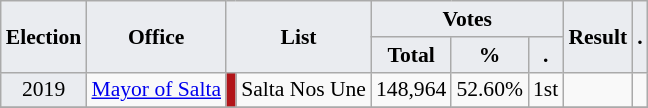<table class="wikitable" style="font-size:90%; text-align:center;">
<tr>
<th style="background-color:#EAECF0;" rowspan=2>Election</th>
<th style="background-color:#EAECF0;" rowspan=2>Office</th>
<th style="background-color:#EAECF0;" colspan=2 rowspan=2>List</th>
<th style="background-color:#EAECF0;" colspan=3>Votes</th>
<th style="background-color:#EAECF0;" rowspan=2>Result</th>
<th style="background-color:#EAECF0;" rowspan=2>.</th>
</tr>
<tr>
<th style="background-color:#EAECF0;">Total</th>
<th style="background-color:#EAECF0;">%</th>
<th style="background-color:#EAECF0;">.</th>
</tr>
<tr>
<td style="background-color:#EAECF0;">2019</td>
<td><a href='#'>Mayor of Salta</a></td>
<td style="background-color:#B21519;"></td>
<td>Salta Nos Une</td>
<td>148,964</td>
<td>52.60%</td>
<td>1st</td>
<td></td>
<td></td>
</tr>
<tr>
</tr>
</table>
